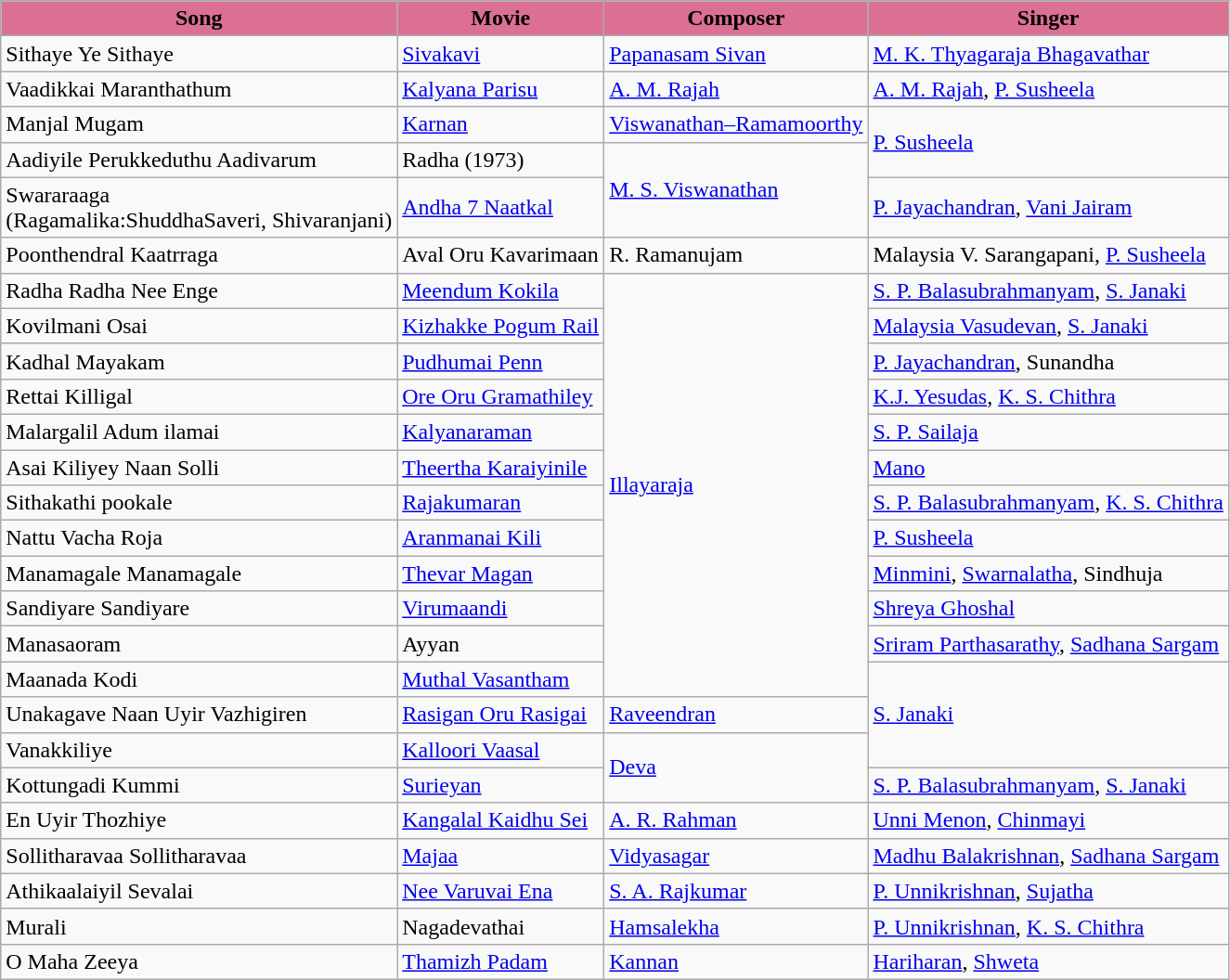<table class="wikitable">
<tr>
<th style="background:#DB7093">Song</th>
<th style="background:#DB7093">Movie</th>
<th style="background:#DB7093">Composer</th>
<th style="background:#DB7093">Singer</th>
</tr>
<tr>
<td>Sithaye Ye Sithaye</td>
<td><a href='#'>Sivakavi</a></td>
<td><a href='#'>Papanasam Sivan</a></td>
<td><a href='#'>M. K. Thyagaraja Bhagavathar</a></td>
</tr>
<tr>
<td>Vaadikkai Maranthathum</td>
<td><a href='#'>Kalyana Parisu</a></td>
<td><a href='#'>A. M. Rajah</a></td>
<td><a href='#'>A. M. Rajah</a>, <a href='#'>P. Susheela</a></td>
</tr>
<tr>
<td>Manjal Mugam</td>
<td><a href='#'>Karnan</a></td>
<td><a href='#'>Viswanathan–Ramamoorthy</a></td>
<td rowspan=2><a href='#'>P. Susheela</a></td>
</tr>
<tr>
<td>Aadiyile Perukkeduthu Aadivarum</td>
<td>Radha (1973)</td>
<td rowspan=2><a href='#'>M. S. Viswanathan</a></td>
</tr>
<tr>
<td>Swararaaga<br>(Ragamalika:ShuddhaSaveri, Shivaranjani)</td>
<td><a href='#'>Andha 7 Naatkal</a></td>
<td><a href='#'>P. Jayachandran</a>, <a href='#'>Vani Jairam</a></td>
</tr>
<tr>
<td>Poonthendral Kaatrraga</td>
<td>Aval Oru Kavarimaan</td>
<td>R. Ramanujam</td>
<td>Malaysia V. Sarangapani, <a href='#'>P. Susheela</a></td>
</tr>
<tr>
<td>Radha Radha Nee Enge</td>
<td><a href='#'>Meendum Kokila</a></td>
<td rowspan="12"><a href='#'>Illayaraja</a></td>
<td><a href='#'>S. P. Balasubrahmanyam</a>, <a href='#'>S. Janaki</a></td>
</tr>
<tr>
<td>Kovilmani Osai</td>
<td><a href='#'>Kizhakke Pogum Rail</a></td>
<td><a href='#'>Malaysia Vasudevan</a>, <a href='#'>S. Janaki</a></td>
</tr>
<tr>
<td>Kadhal Mayakam</td>
<td><a href='#'>Pudhumai Penn</a></td>
<td><a href='#'>P. Jayachandran</a>, Sunandha</td>
</tr>
<tr>
<td>Rettai Killigal</td>
<td><a href='#'>Ore Oru Gramathiley</a></td>
<td><a href='#'>K.J. Yesudas</a>, <a href='#'>K. S. Chithra</a></td>
</tr>
<tr>
<td>Malargalil Adum ilamai</td>
<td><a href='#'>Kalyanaraman</a></td>
<td><a href='#'>S. P. Sailaja</a></td>
</tr>
<tr>
<td>Asai Kiliyey Naan Solli</td>
<td><a href='#'>Theertha Karaiyinile</a></td>
<td><a href='#'>Mano</a></td>
</tr>
<tr>
<td>Sithakathi pookale</td>
<td><a href='#'>Rajakumaran</a></td>
<td><a href='#'>S. P. Balasubrahmanyam</a>, <a href='#'>K. S. Chithra</a></td>
</tr>
<tr>
<td>Nattu Vacha Roja</td>
<td><a href='#'>Aranmanai Kili</a></td>
<td><a href='#'>P. Susheela</a></td>
</tr>
<tr>
<td>Manamagale Manamagale</td>
<td><a href='#'>Thevar Magan</a></td>
<td><a href='#'>Minmini</a>, <a href='#'>Swarnalatha</a>, Sindhuja</td>
</tr>
<tr>
<td>Sandiyare Sandiyare</td>
<td><a href='#'>Virumaandi</a></td>
<td><a href='#'>Shreya Ghoshal</a></td>
</tr>
<tr>
<td>Manasaoram</td>
<td>Ayyan</td>
<td><a href='#'>Sriram Parthasarathy</a>, <a href='#'>Sadhana Sargam</a></td>
</tr>
<tr>
<td>Maanada Kodi</td>
<td><a href='#'>Muthal Vasantham</a></td>
<td rowspan="3"><a href='#'>S. Janaki</a></td>
</tr>
<tr>
<td>Unakagave Naan Uyir Vazhigiren</td>
<td><a href='#'>Rasigan Oru Rasigai</a></td>
<td><a href='#'>Raveendran</a></td>
</tr>
<tr>
<td>Vanakkiliye</td>
<td><a href='#'>Kalloori Vaasal</a></td>
<td rowspan=2><a href='#'>Deva</a></td>
</tr>
<tr>
<td>Kottungadi Kummi</td>
<td><a href='#'>Surieyan</a></td>
<td><a href='#'>S. P. Balasubrahmanyam</a>, <a href='#'>S. Janaki</a></td>
</tr>
<tr>
<td>En Uyir Thozhiye</td>
<td><a href='#'>Kangalal Kaidhu Sei</a></td>
<td><a href='#'>A. R. Rahman</a></td>
<td><a href='#'>Unni Menon</a>, <a href='#'>Chinmayi</a></td>
</tr>
<tr>
<td>Sollitharavaa Sollitharavaa</td>
<td><a href='#'>Majaa</a></td>
<td><a href='#'>Vidyasagar</a></td>
<td><a href='#'>Madhu Balakrishnan</a>, <a href='#'>Sadhana Sargam</a></td>
</tr>
<tr>
<td>Athikaalaiyil Sevalai</td>
<td><a href='#'>Nee Varuvai Ena</a></td>
<td><a href='#'>S. A. Rajkumar</a></td>
<td><a href='#'>P. Unnikrishnan</a>, <a href='#'>Sujatha</a></td>
</tr>
<tr>
<td>Murali</td>
<td>Nagadevathai</td>
<td><a href='#'>Hamsalekha</a></td>
<td><a href='#'>P. Unnikrishnan</a>, <a href='#'>K. S. Chithra</a></td>
</tr>
<tr>
<td>O Maha Zeeya</td>
<td><a href='#'>Thamizh Padam</a></td>
<td><a href='#'>Kannan</a></td>
<td><a href='#'>Hariharan</a>, <a href='#'>Shweta</a></td>
</tr>
</table>
